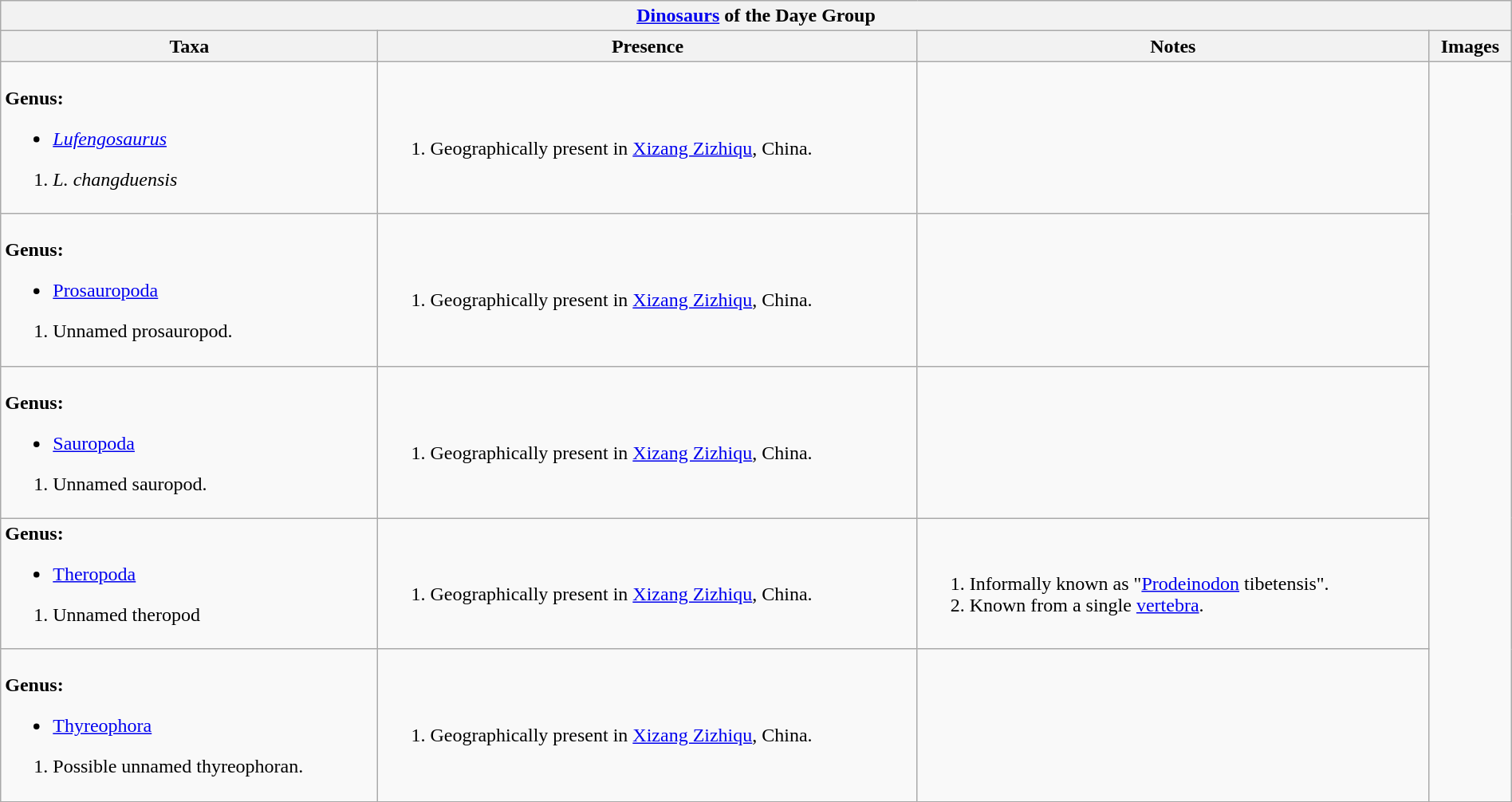<table class="wikitable" align="center" width="100%">
<tr>
<th colspan="5" align="center"><strong><a href='#'>Dinosaurs</a> of the Daye Group</strong></th>
</tr>
<tr>
<th>Taxa</th>
<th>Presence</th>
<th>Notes</th>
<th>Images</th>
</tr>
<tr>
<td><br><strong>Genus:</strong><ul><li><em><a href='#'>Lufengosaurus</a></em></li></ul><ol><li><em>L. changduensis</em></li></ol></td>
<td><br><ol><li>Geographically present in <a href='#'>Xizang Zizhiqu</a>, China.</li></ol></td>
<td></td>
<td rowspan="100"><br><br></td>
</tr>
<tr>
<td><br><strong>Genus:</strong><ul><li><a href='#'>Prosauropoda</a></li></ul><ol><li>Unnamed prosauropod.</li></ol></td>
<td><br><ol><li>Geographically present in <a href='#'>Xizang Zizhiqu</a>, China.</li></ol></td>
<td></td>
</tr>
<tr>
<td><br><strong>Genus:</strong><ul><li><a href='#'>Sauropoda</a></li></ul><ol><li>Unnamed sauropod.</li></ol></td>
<td><br><ol><li>Geographically present in <a href='#'>Xizang Zizhiqu</a>, China.</li></ol></td>
<td></td>
</tr>
<tr>
<td><strong>Genus:</strong><br><ul><li><a href='#'>Theropoda</a></li></ul><ol><li>Unnamed theropod</li></ol></td>
<td><br><ol><li>Geographically present in <a href='#'>Xizang Zizhiqu</a>, China.</li></ol></td>
<td><br><ol><li>Informally known as "<a href='#'>Prodeinodon</a> tibetensis".</li><li>Known from a single <a href='#'>vertebra</a>.</li></ol></td>
</tr>
<tr>
<td><br><strong>Genus:</strong><ul><li><a href='#'>Thyreophora</a></li></ul><ol><li>Possible unnamed thyreophoran.</li></ol></td>
<td><br><ol><li>Geographically present in <a href='#'>Xizang Zizhiqu</a>, China.</li></ol></td>
<td></td>
</tr>
<tr>
</tr>
</table>
